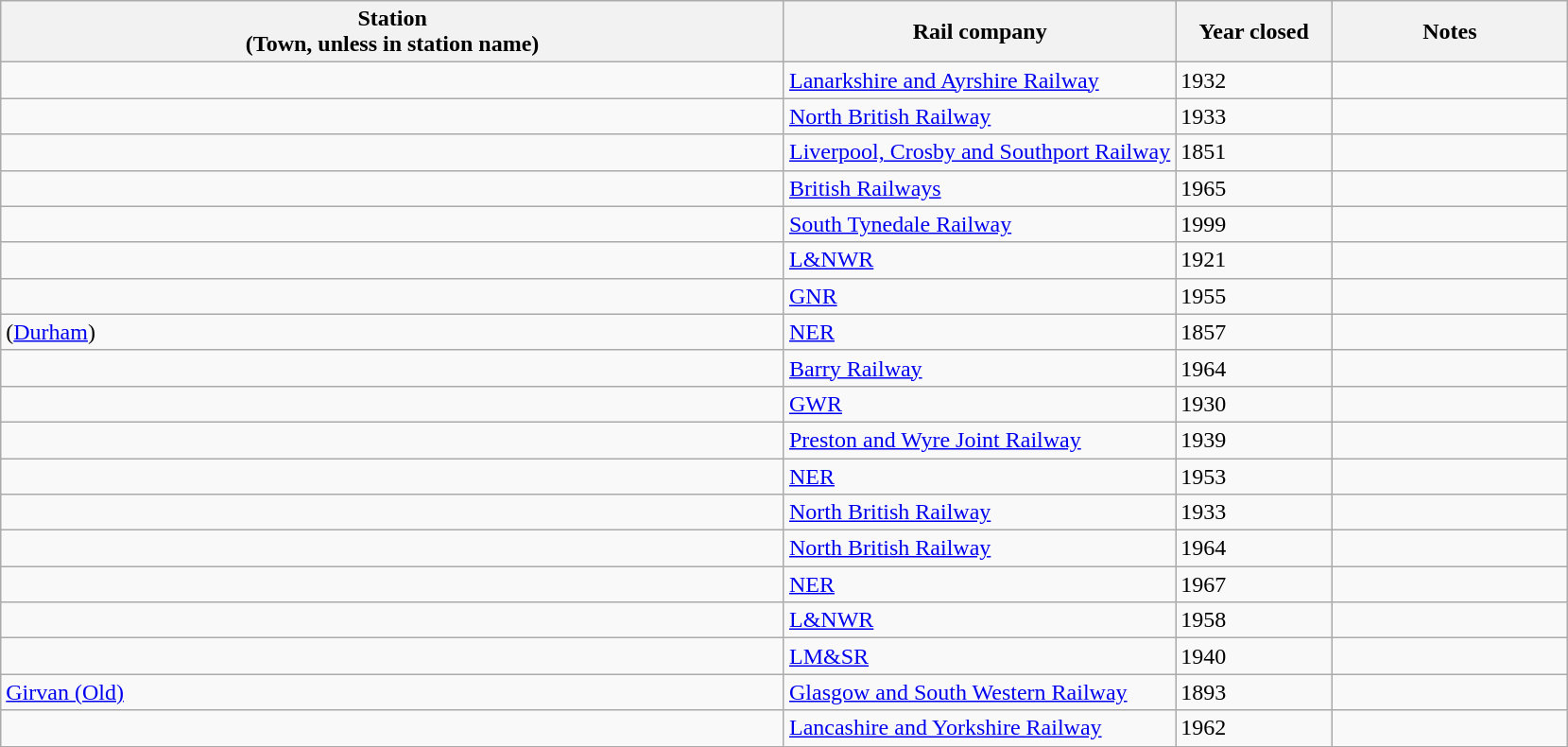<table class="wikitable sortable">
<tr>
<th style="width:50%">Station<br>(Town, unless in station name)</th>
<th style="width:25%">Rail company</th>
<th style="width:10%">Year closed</th>
<th style="width:20%">Notes</th>
</tr>
<tr>
<td></td>
<td><a href='#'>Lanarkshire and Ayrshire Railway</a></td>
<td>1932</td>
<td></td>
</tr>
<tr>
<td></td>
<td><a href='#'>North British Railway</a></td>
<td>1933</td>
</tr>
<tr>
<td></td>
<td><a href='#'>Liverpool, Crosby and Southport Railway</a></td>
<td>1851</td>
<td></td>
</tr>
<tr>
<td></td>
<td><a href='#'>British Railways</a></td>
<td>1965</td>
<td></td>
</tr>
<tr>
<td></td>
<td><a href='#'>South Tynedale Railway</a></td>
<td>1999</td>
<td></td>
</tr>
<tr>
<td></td>
<td><a href='#'>L&NWR</a></td>
<td>1921</td>
<td></td>
</tr>
<tr>
<td></td>
<td><a href='#'>GNR</a></td>
<td>1955</td>
<td></td>
</tr>
<tr>
<td> (<a href='#'>Durham</a>)</td>
<td><a href='#'>NER</a></td>
<td>1857</td>
<td></td>
</tr>
<tr>
<td></td>
<td><a href='#'>Barry Railway</a></td>
<td>1964</td>
<td></td>
</tr>
<tr>
<td></td>
<td><a href='#'>GWR</a></td>
<td>1930</td>
<td></td>
</tr>
<tr>
<td></td>
<td><a href='#'>Preston and Wyre Joint Railway</a></td>
<td>1939</td>
<td></td>
</tr>
<tr>
<td></td>
<td><a href='#'>NER</a></td>
<td>1953</td>
<td></td>
</tr>
<tr>
<td></td>
<td><a href='#'>North British Railway</a></td>
<td>1933</td>
<td></td>
</tr>
<tr>
<td></td>
<td><a href='#'>North British Railway</a></td>
<td>1964</td>
<td></td>
</tr>
<tr>
<td></td>
<td><a href='#'>NER</a></td>
<td>1967</td>
<td></td>
</tr>
<tr>
<td></td>
<td><a href='#'>L&NWR</a></td>
<td>1958</td>
<td></td>
</tr>
<tr>
<td></td>
<td><a href='#'>LM&SR</a></td>
<td>1940</td>
<td></td>
</tr>
<tr>
<td><a href='#'>Girvan (Old)</a></td>
<td><a href='#'>Glasgow and South Western Railway</a></td>
<td>1893</td>
<td></td>
</tr>
<tr>
<td></td>
<td><a href='#'>Lancashire and Yorkshire Railway</a></td>
<td>1962</td>
<td></td>
</tr>
<tr>
</tr>
</table>
